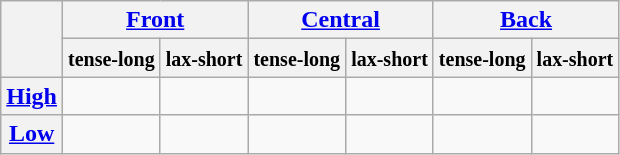<table class="wikitable" style=text-align:center>
<tr>
<th rowspan="2"></th>
<th colspan="2"><a href='#'>Front</a></th>
<th colspan="2"><a href='#'>Central</a></th>
<th colspan="2"><a href='#'>Back</a></th>
</tr>
<tr>
<th><small>tense-long</small></th>
<th><small>lax-short</small></th>
<th><small>tense-long</small></th>
<th><small>lax-short</small></th>
<th><small>tense-long</small></th>
<th><small>lax-short</small></th>
</tr>
<tr>
<th><a href='#'>High</a></th>
<td> </td>
<td> </td>
<td></td>
<td></td>
<td> </td>
<td> </td>
</tr>
<tr>
<th><a href='#'>Low</a></th>
<td></td>
<td></td>
<td> </td>
<td> </td>
<td></td>
<td></td>
</tr>
</table>
